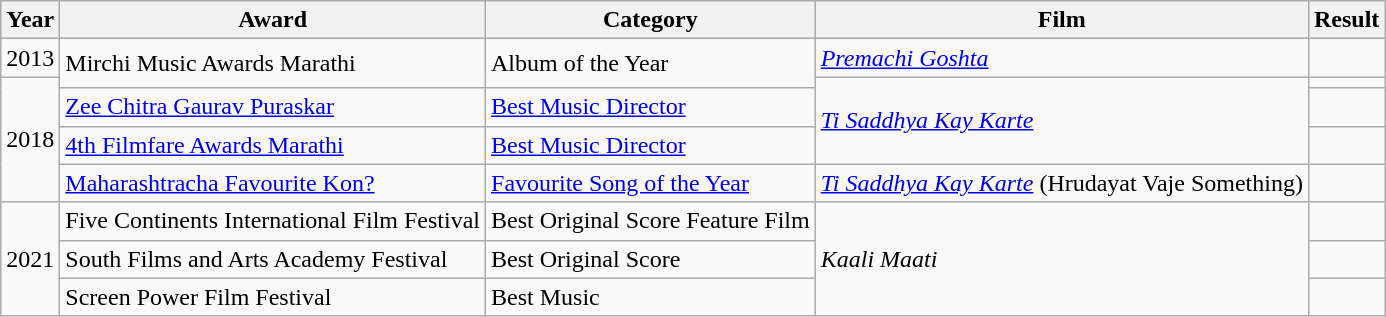<table class="wikitable">
<tr>
<th>Year</th>
<th>Award</th>
<th>Category</th>
<th>Film</th>
<th>Result</th>
</tr>
<tr>
<td>2013</td>
<td rowspan="2">Mirchi Music Awards Marathi</td>
<td rowspan="2">Album of the Year</td>
<td><em><a href='#'>Premachi Goshta</a></em></td>
<td></td>
</tr>
<tr>
<td rowspan="4">2018</td>
<td rowspan="3"><em><a href='#'>Ti Saddhya Kay Karte</a></em></td>
<td></td>
</tr>
<tr>
<td><a href='#'>Zee Chitra Gaurav Puraskar</a></td>
<td><a href='#'>Best Music Director</a></td>
<td></td>
</tr>
<tr>
<td><a href='#'>4th Filmfare Awards Marathi</a></td>
<td><a href='#'>Best Music Director</a></td>
<td></td>
</tr>
<tr>
<td><a href='#'>Maharashtracha Favourite Kon?</a></td>
<td><a href='#'>Favourite Song of the Year</a></td>
<td><em><a href='#'>Ti Saddhya Kay Karte</a></em> (Hrudayat Vaje Something)</td>
<td></td>
</tr>
<tr>
<td rowspan="3">2021</td>
<td>Five Continents International Film Festival</td>
<td>Best Original Score Feature Film</td>
<td rowspan="3"><em>Kaali Maati</em></td>
<td></td>
</tr>
<tr>
<td>South Films and Arts Academy Festival</td>
<td>Best Original Score</td>
<td></td>
</tr>
<tr>
<td>Screen Power Film Festival</td>
<td>Best Music</td>
<td></td>
</tr>
</table>
